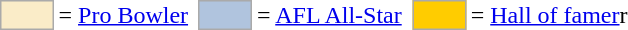<table>
<tr>
<td style="background-color:#faecc8; border:1px solid #aaaaaa; width:2em;"></td>
<td>= <a href='#'>Pro Bowler</a></td>
<td></td>
<td style="background-color:lightsteelblue; border:1px solid #aaaaaa; width:2em;"></td>
<td>= <a href='#'>AFL All-Star</a></td>
<td></td>
<td style="background-color:#FFCC00; border:1px solid #aaaaaa; width:2em;"></td>
<td>= <a href='#'>Hall of famer</a>r</td>
</tr>
</table>
